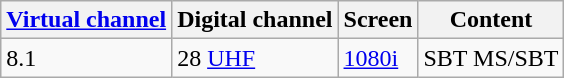<table class = wikitable>
<tr>
<th><a href='#'>Virtual channel</a></th>
<th>Digital channel</th>
<th>Screen</th>
<th>Content</th>
</tr>
<tr>
<td>8.1</td>
<td>28 <a href='#'>UHF</a></td>
<td><a href='#'>1080i</a></td>
<td>SBT MS/SBT</td>
</tr>
</table>
